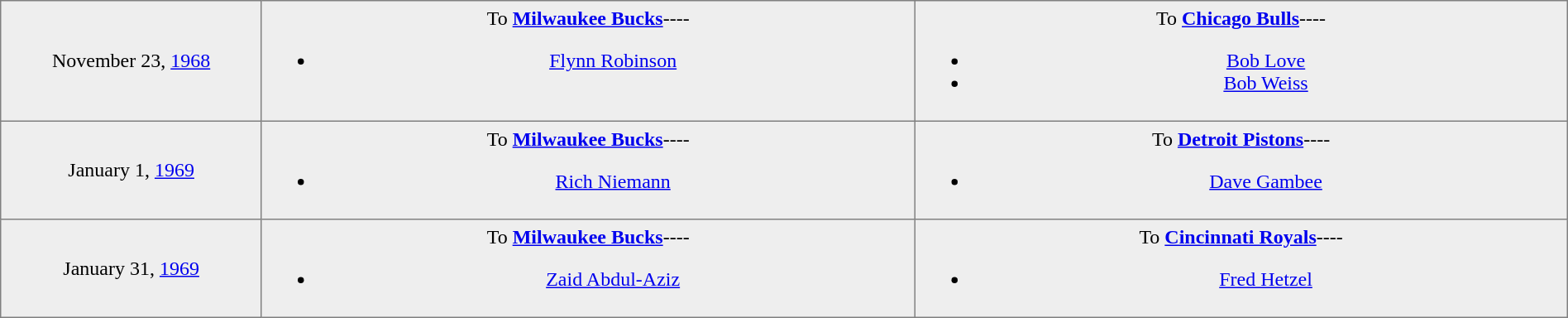<table border="1" style="border-collapse:collapse; text-align:center; width:100%;"  cellpadding="5">
<tr style="background:#eee;">
<td style="width:12%">November 23, <a href='#'>1968</a></td>
<td style="width:30%; vertical-align:top;">To <strong><a href='#'>Milwaukee Bucks</a></strong>----<br><ul><li><a href='#'>Flynn Robinson</a></li></ul></td>
<td style="width:30%; vertical-align:top;">To <strong><a href='#'>Chicago Bulls</a></strong>----<br><ul><li><a href='#'>Bob Love</a></li><li><a href='#'>Bob Weiss</a></li></ul></td>
</tr>
<tr style="background:#eee;">
<td style="width:12%">January 1, <a href='#'>1969</a></td>
<td style="width:30%; vertical-align:top;">To <strong><a href='#'>Milwaukee Bucks</a></strong>----<br><ul><li><a href='#'>Rich Niemann</a></li></ul></td>
<td style="width:30%; vertical-align:top;">To <strong><a href='#'>Detroit Pistons</a></strong>----<br><ul><li><a href='#'>Dave Gambee</a></li></ul></td>
</tr>
<tr style="background:#eee;">
<td style="width:12%">January 31, <a href='#'>1969</a></td>
<td style="width:30%; vertical-align:top;">To <strong><a href='#'>Milwaukee Bucks</a></strong>----<br><ul><li><a href='#'>Zaid Abdul-Aziz</a></li></ul></td>
<td style="width:30%; vertical-align:top;">To <strong><a href='#'>Cincinnati Royals</a></strong>----<br><ul><li><a href='#'>Fred Hetzel</a></li></ul></td>
</tr>
</table>
